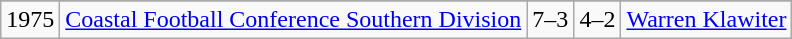<table class="wikitable">
<tr>
</tr>
<tr>
<td>1975</td>
<td><a href='#'>Coastal Football Conference Southern Division</a></td>
<td>7–3</td>
<td>4–2</td>
<td><a href='#'>Warren Klawiter</a></td>
</tr>
</table>
